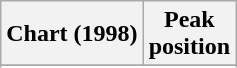<table class="wikitable plainrowheaders" style="text-align:center">
<tr>
<th>Chart (1998)</th>
<th>Peak<br>position</th>
</tr>
<tr>
</tr>
<tr>
</tr>
</table>
